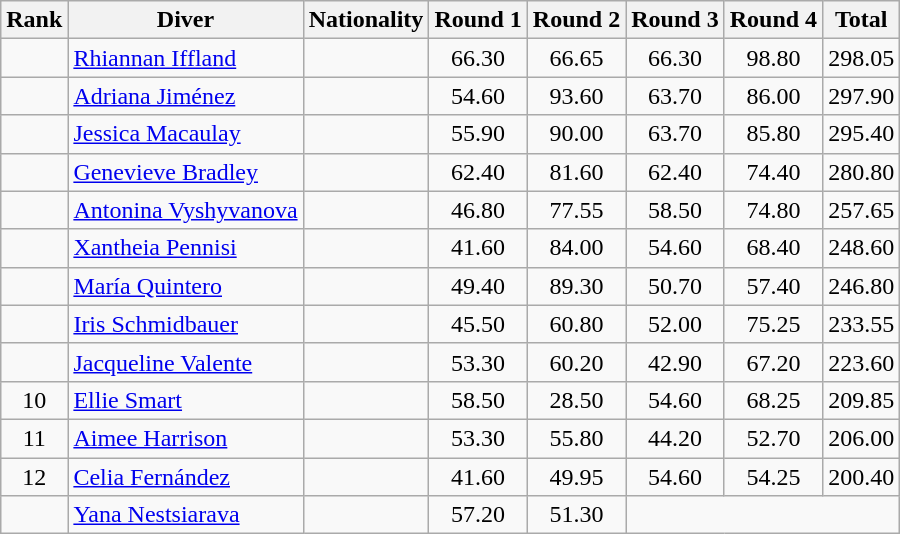<table class="wikitable sortable" style="text-align:center">
<tr>
<th>Rank</th>
<th>Diver</th>
<th>Nationality</th>
<th>Round 1</th>
<th>Round 2</th>
<th>Round 3</th>
<th>Round 4</th>
<th>Total</th>
</tr>
<tr>
<td></td>
<td align=left><a href='#'>Rhiannan Iffland</a></td>
<td align=left></td>
<td>66.30</td>
<td>66.65</td>
<td>66.30</td>
<td>98.80</td>
<td>298.05</td>
</tr>
<tr>
<td></td>
<td align=left><a href='#'>Adriana Jiménez</a></td>
<td align=left></td>
<td>54.60</td>
<td>93.60</td>
<td>63.70</td>
<td>86.00</td>
<td>297.90</td>
</tr>
<tr>
<td></td>
<td align=left><a href='#'>Jessica Macaulay</a></td>
<td align=left></td>
<td>55.90</td>
<td>90.00</td>
<td>63.70</td>
<td>85.80</td>
<td>295.40</td>
</tr>
<tr>
<td></td>
<td align=left><a href='#'>Genevieve Bradley</a></td>
<td align=left></td>
<td>62.40</td>
<td>81.60</td>
<td>62.40</td>
<td>74.40</td>
<td>280.80</td>
</tr>
<tr>
<td></td>
<td align=left><a href='#'>Antonina Vyshyvanova</a></td>
<td align=left></td>
<td>46.80</td>
<td>77.55</td>
<td>58.50</td>
<td>74.80</td>
<td>257.65</td>
</tr>
<tr>
<td></td>
<td align=left><a href='#'>Xantheia Pennisi</a></td>
<td align=left></td>
<td>41.60</td>
<td>84.00</td>
<td>54.60</td>
<td>68.40</td>
<td>248.60</td>
</tr>
<tr>
<td></td>
<td align=left><a href='#'>María Quintero</a></td>
<td align=left></td>
<td>49.40</td>
<td>89.30</td>
<td>50.70</td>
<td>57.40</td>
<td>246.80</td>
</tr>
<tr>
<td></td>
<td align=left><a href='#'>Iris Schmidbauer</a></td>
<td align=left></td>
<td>45.50</td>
<td>60.80</td>
<td>52.00</td>
<td>75.25</td>
<td>233.55</td>
</tr>
<tr>
<td></td>
<td align=left><a href='#'>Jacqueline Valente</a></td>
<td align=left></td>
<td>53.30</td>
<td>60.20</td>
<td>42.90</td>
<td>67.20</td>
<td>223.60</td>
</tr>
<tr>
<td>10</td>
<td align=left><a href='#'>Ellie Smart</a></td>
<td align=left></td>
<td>58.50</td>
<td>28.50</td>
<td>54.60</td>
<td>68.25</td>
<td>209.85</td>
</tr>
<tr>
<td>11</td>
<td align=left><a href='#'>Aimee Harrison</a></td>
<td align=left></td>
<td>53.30</td>
<td>55.80</td>
<td>44.20</td>
<td>52.70</td>
<td>206.00</td>
</tr>
<tr>
<td>12</td>
<td align=left><a href='#'>Celia Fernández</a></td>
<td align=left></td>
<td>41.60</td>
<td>49.95</td>
<td>54.60</td>
<td>54.25</td>
<td>200.40</td>
</tr>
<tr>
<td></td>
<td align=left><a href='#'>Yana Nestsiarava</a></td>
<td align=left></td>
<td>57.20</td>
<td>51.30</td>
<td colspan=3></td>
</tr>
</table>
